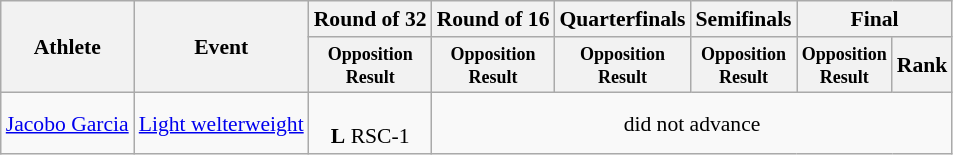<table class=wikitable style="font-size:90%">
<tr>
<th rowspan="2">Athlete</th>
<th rowspan="2">Event</th>
<th>Round of 32</th>
<th>Round of 16</th>
<th>Quarterfinals</th>
<th>Semifinals</th>
<th colspan="2">Final</th>
</tr>
<tr>
<th style="line-height:1em"><small>Opposition<br>Result</small></th>
<th style="line-height:1em"><small>Opposition<br>Result</small></th>
<th style="line-height:1em"><small>Opposition<br>Result</small></th>
<th style="line-height:1em"><small>Opposition<br>Result</small></th>
<th style="line-height:1em"><small>Opposition<br>Result</small></th>
<th>Rank</th>
</tr>
<tr>
<td><a href='#'>Jacobo Garcia</a></td>
<td><a href='#'>Light welterweight</a></td>
<td align="center"><br><strong>L</strong> RSC-1</td>
<td align="center" colspan="5">did not advance</td>
</tr>
</table>
